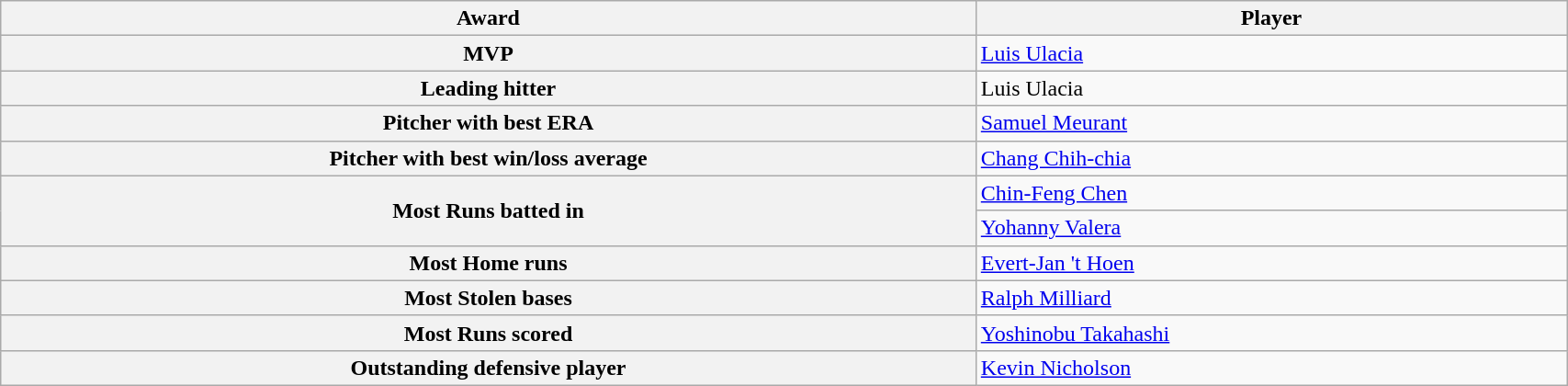<table class="wikitable" style="border-collapse:collapse; width:90%">
<tr>
<th>Award</th>
<th>Player</th>
</tr>
<tr>
<th>MVP</th>
<td> <a href='#'>Luis Ulacia</a></td>
</tr>
<tr>
<th>Leading hitter</th>
<td> Luis Ulacia</td>
</tr>
<tr>
<th>Pitcher with best ERA</th>
<td> <a href='#'>Samuel Meurant</a></td>
</tr>
<tr>
<th>Pitcher with best win/loss average</th>
<td> <a href='#'>Chang Chih-chia</a></td>
</tr>
<tr>
<th rowspan=2>Most Runs batted in</th>
<td> <a href='#'>Chin-Feng Chen</a></td>
</tr>
<tr>
<td> <a href='#'>Yohanny Valera</a></td>
</tr>
<tr>
<th>Most Home runs</th>
<td> <a href='#'>Evert-Jan 't Hoen</a></td>
</tr>
<tr>
<th>Most Stolen bases</th>
<td> <a href='#'>Ralph Milliard</a></td>
</tr>
<tr>
<th>Most Runs scored</th>
<td> <a href='#'>Yoshinobu Takahashi</a></td>
</tr>
<tr>
<th>Outstanding defensive player</th>
<td> <a href='#'>Kevin Nicholson</a></td>
</tr>
</table>
